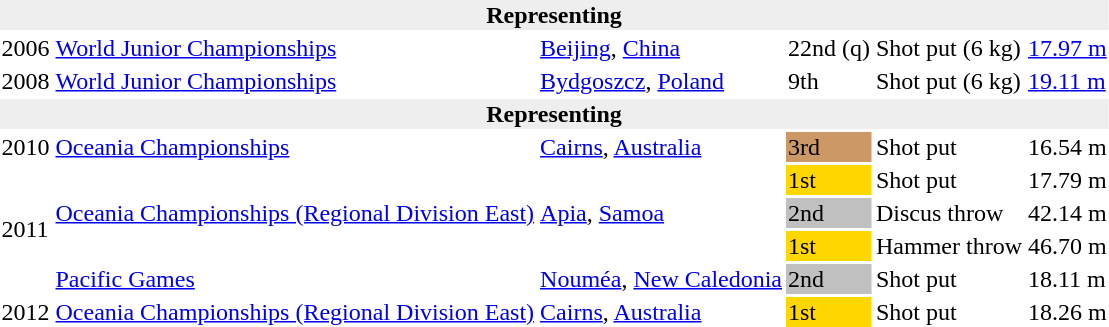<table>
<tr>
<th bgcolor="#eeeeee" colspan="6">Representing </th>
</tr>
<tr>
<td>2006</td>
<td><a href='#'>World Junior Championships</a></td>
<td><a href='#'>Beijing</a>, <a href='#'>China</a></td>
<td>22nd (q)</td>
<td>Shot put (6 kg)</td>
<td><a href='#'>17.97 m</a></td>
</tr>
<tr>
<td>2008</td>
<td><a href='#'>World Junior Championships</a></td>
<td><a href='#'>Bydgoszcz</a>, <a href='#'>Poland</a></td>
<td>9th</td>
<td>Shot put (6 kg)</td>
<td><a href='#'>19.11 m</a></td>
</tr>
<tr>
<th bgcolor="#eeeeee" colspan="6">Representing </th>
</tr>
<tr>
<td>2010</td>
<td><a href='#'>Oceania Championships</a></td>
<td><a href='#'>Cairns</a>, <a href='#'>Australia</a></td>
<td bgcolor=cc9966>3rd</td>
<td>Shot put</td>
<td>16.54 m</td>
</tr>
<tr>
<td rowspan=4>2011</td>
<td rowspan=3><a href='#'>Oceania Championships (Regional Division East)</a></td>
<td rowspan=3><a href='#'>Apia</a>, <a href='#'>Samoa</a></td>
<td bgcolor=gold>1st</td>
<td>Shot put</td>
<td>17.79 m</td>
</tr>
<tr>
<td bgcolor=silver>2nd</td>
<td>Discus throw</td>
<td>42.14 m</td>
</tr>
<tr>
<td bgcolor=gold>1st</td>
<td>Hammer throw</td>
<td>46.70 m</td>
</tr>
<tr>
<td><a href='#'>Pacific Games</a></td>
<td><a href='#'>Nouméa</a>, <a href='#'>New Caledonia</a></td>
<td bgcolor=silver>2nd</td>
<td>Shot put</td>
<td>18.11 m</td>
</tr>
<tr>
<td>2012</td>
<td><a href='#'>Oceania Championships (Regional Division East)</a></td>
<td><a href='#'>Cairns</a>, <a href='#'>Australia</a></td>
<td bgcolor=gold>1st</td>
<td>Shot put</td>
<td>18.26 m</td>
</tr>
</table>
